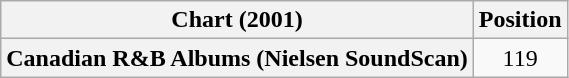<table class="wikitable sortable plainrowheaders" style="text-align:center;">
<tr>
<th scope="col">Chart (2001)</th>
<th scope="col">Position</th>
</tr>
<tr>
<th scope="row">Canadian R&B Albums (Nielsen SoundScan)</th>
<td>119</td>
</tr>
</table>
